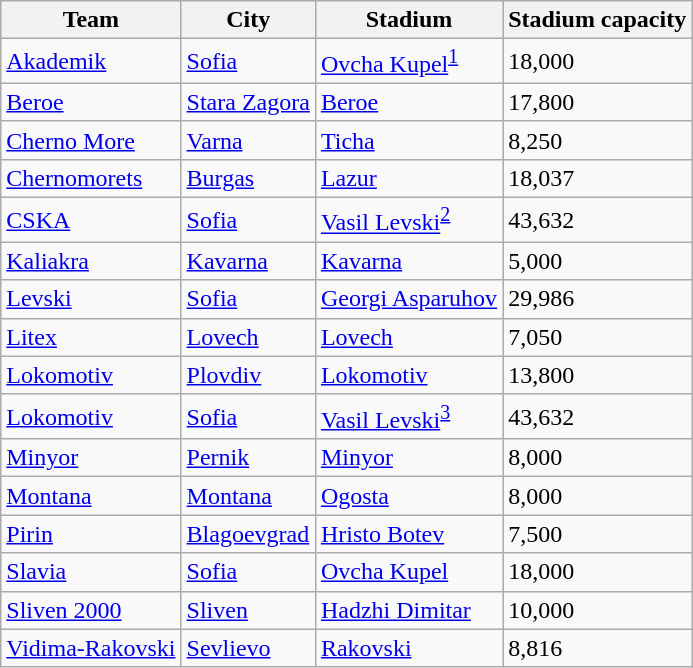<table class="wikitable sortable" style="text-align: left;">
<tr>
<th>Team</th>
<th>City</th>
<th>Stadium</th>
<th>Stadium capacity</th>
</tr>
<tr>
<td><a href='#'>Akademik</a></td>
<td><a href='#'>Sofia</a></td>
<td><a href='#'>Ovcha Kupel</a><sup><a href='#'>1</a></sup></td>
<td>18,000</td>
</tr>
<tr>
<td><a href='#'>Beroe</a></td>
<td><a href='#'>Stara Zagora</a></td>
<td><a href='#'>Beroe</a></td>
<td>17,800</td>
</tr>
<tr>
<td><a href='#'>Cherno More</a></td>
<td><a href='#'>Varna</a></td>
<td><a href='#'>Ticha</a></td>
<td>8,250</td>
</tr>
<tr>
<td><a href='#'>Chernomorets</a></td>
<td><a href='#'>Burgas</a></td>
<td><a href='#'>Lazur</a></td>
<td>18,037</td>
</tr>
<tr>
<td><a href='#'>CSKA</a></td>
<td><a href='#'>Sofia</a></td>
<td><a href='#'>Vasil Levski</a><sup><a href='#'>2</a></sup></td>
<td>43,632</td>
</tr>
<tr>
<td><a href='#'>Kaliakra</a></td>
<td><a href='#'>Kavarna</a></td>
<td><a href='#'>Kavarna</a></td>
<td>5,000</td>
</tr>
<tr>
<td><a href='#'>Levski</a></td>
<td><a href='#'>Sofia</a></td>
<td><a href='#'>Georgi Asparuhov</a></td>
<td>29,986</td>
</tr>
<tr>
<td><a href='#'>Litex</a></td>
<td><a href='#'>Lovech</a></td>
<td><a href='#'>Lovech</a></td>
<td>7,050</td>
</tr>
<tr>
<td><a href='#'>Lokomotiv</a></td>
<td><a href='#'>Plovdiv</a></td>
<td><a href='#'>Lokomotiv</a></td>
<td>13,800</td>
</tr>
<tr>
<td><a href='#'>Lokomotiv</a></td>
<td><a href='#'>Sofia</a></td>
<td><a href='#'>Vasil Levski</a><sup><a href='#'>3</a></sup></td>
<td>43,632</td>
</tr>
<tr>
<td><a href='#'>Minyor</a></td>
<td><a href='#'>Pernik</a></td>
<td><a href='#'>Minyor</a></td>
<td>8,000</td>
</tr>
<tr>
<td><a href='#'>Montana</a></td>
<td><a href='#'>Montana</a></td>
<td><a href='#'>Ogosta</a></td>
<td>8,000</td>
</tr>
<tr>
<td><a href='#'>Pirin</a></td>
<td><a href='#'>Blagoevgrad</a></td>
<td><a href='#'>Hristo Botev</a></td>
<td>7,500</td>
</tr>
<tr>
<td><a href='#'>Slavia</a></td>
<td><a href='#'>Sofia</a></td>
<td><a href='#'>Ovcha Kupel</a></td>
<td>18,000</td>
</tr>
<tr>
<td><a href='#'>Sliven 2000</a></td>
<td><a href='#'>Sliven</a></td>
<td><a href='#'>Hadzhi Dimitar</a></td>
<td>10,000</td>
</tr>
<tr>
<td><a href='#'>Vidima-Rakovski</a></td>
<td><a href='#'>Sevlievo</a></td>
<td><a href='#'>Rakovski</a></td>
<td>8,816</td>
</tr>
</table>
